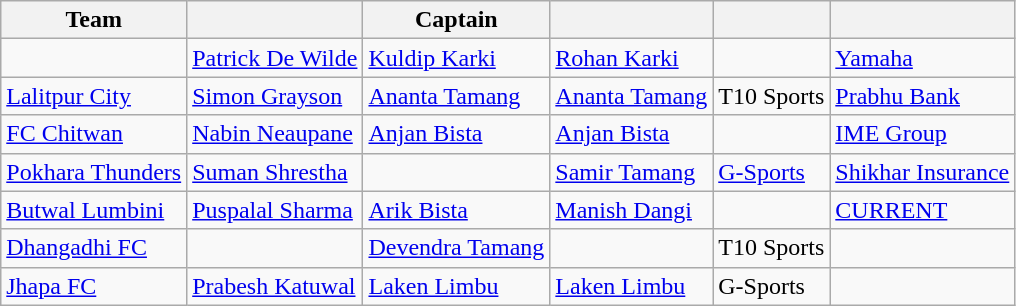<table class="wikitable">
<tr>
<th>Team</th>
<th></th>
<th>Captain</th>
<th><br></th>
<th></th>
<th></th>
</tr>
<tr>
<td></td>
<td> <a href='#'>Patrick De Wilde</a></td>
<td> <a href='#'>Kuldip Karki</a></td>
<td> <a href='#'>Rohan Karki</a></td>
<td></td>
<td><a href='#'>Yamaha</a></td>
</tr>
<tr>
<td><a href='#'>Lalitpur City</a></td>
<td> <a href='#'>Simon Grayson</a></td>
<td> <a href='#'>Ananta Tamang</a></td>
<td> <a href='#'>Ananta Tamang</a></td>
<td> T10 Sports</td>
<td><a href='#'>Prabhu Bank</a></td>
</tr>
<tr>
<td><a href='#'>FC Chitwan</a></td>
<td> <a href='#'>Nabin Neaupane</a></td>
<td> <a href='#'>Anjan Bista</a></td>
<td> <a href='#'>Anjan Bista</a></td>
<td></td>
<td><a href='#'>IME Group</a></td>
</tr>
<tr>
<td><a href='#'>Pokhara Thunders</a></td>
<td> <a href='#'>Suman Shrestha</a></td>
<td></td>
<td> <a href='#'>Samir Tamang</a></td>
<td> <a href='#'>G-Sports</a></td>
<td><a href='#'>Shikhar Insurance</a></td>
</tr>
<tr>
<td><a href='#'>Butwal Lumbini</a></td>
<td> <a href='#'>Puspalal Sharma</a></td>
<td> <a href='#'>Arik Bista</a></td>
<td> <a href='#'>Manish Dangi</a></td>
<td></td>
<td><a href='#'>CURRENT</a></td>
</tr>
<tr>
<td><a href='#'>Dhangadhi FC</a></td>
<td></td>
<td> <a href='#'>Devendra Tamang</a></td>
<td></td>
<td> T10 Sports</td>
<td></td>
</tr>
<tr>
<td><a href='#'>Jhapa FC</a></td>
<td> <a href='#'>Prabesh Katuwal</a></td>
<td> <a href='#'>Laken Limbu</a></td>
<td> <a href='#'>Laken Limbu</a></td>
<td> G-Sports</td>
<td></td>
</tr>
</table>
